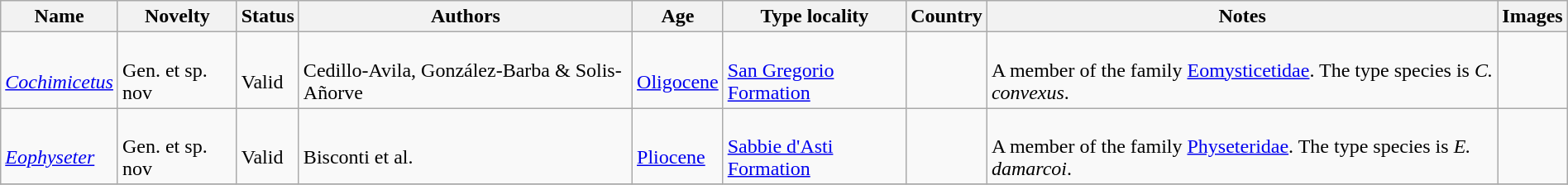<table class="wikitable sortable" align="center" width="100%">
<tr>
<th>Name</th>
<th>Novelty</th>
<th>Status</th>
<th>Authors</th>
<th>Age</th>
<th>Type locality</th>
<th>Country</th>
<th>Notes</th>
<th>Images</th>
</tr>
<tr>
<td><br><em><a href='#'>Cochimicetus</a></em></td>
<td><br>Gen. et sp. nov</td>
<td><br>Valid</td>
<td><br>Cedillo-Avila, González-Barba & Solis-Añorve</td>
<td><br><a href='#'>Oligocene</a></td>
<td><br><a href='#'>San Gregorio Formation</a></td>
<td><br></td>
<td><br>A member of the family <a href='#'>Eomysticetidae</a>. The type species is <em>C. convexus</em>.</td>
<td></td>
</tr>
<tr>
<td><br><em><a href='#'>Eophyseter</a></em></td>
<td><br>Gen. et sp. nov</td>
<td><br>Valid</td>
<td><br>Bisconti et al.</td>
<td><br><a href='#'>Pliocene</a></td>
<td><br><a href='#'>Sabbie d'Asti Formation</a></td>
<td><br></td>
<td><br>A member of the family <a href='#'>Physeteridae</a>. The type species is <em>E. damarcoi</em>.</td>
<td></td>
</tr>
<tr>
</tr>
</table>
